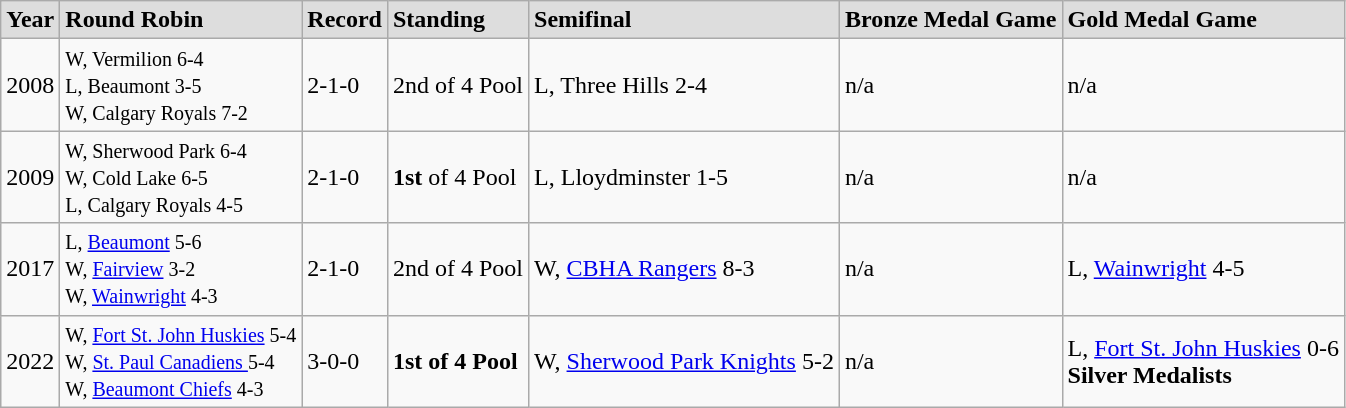<table class="wikitable">
<tr style="font-weight:bold; background-color:#dddddd;" |>
<td>Year</td>
<td>Round Robin</td>
<td>Record</td>
<td>Standing</td>
<td>Semifinal</td>
<td>Bronze Medal Game</td>
<td>Gold Medal Game</td>
</tr>
<tr background-color:#dddddd;">
<td>2008</td>
<td><small> W, Vermilion 6-4<br>L, Beaumont 3-5<br>W, Calgary Royals 7-2</small></td>
<td>2-1-0</td>
<td>2nd of 4 Pool</td>
<td>L, Three Hills 2-4</td>
<td>n/a</td>
<td>n/a</td>
</tr>
<tr>
<td>2009</td>
<td><small> W, Sherwood Park 6-4<br>W, Cold Lake 6-5<br>L, Calgary Royals 4-5</small></td>
<td>2-1-0</td>
<td><strong>1st</strong> of 4 Pool</td>
<td>L, Lloydminster 1-5</td>
<td>n/a</td>
<td>n/a</td>
</tr>
<tr>
<td>2017</td>
<td><small> L, <a href='#'>Beaumont</a> 5-6<br>W, <a href='#'>Fairview</a> 3-2<br>W, <a href='#'>Wainwright</a> 4-3</small></td>
<td>2-1-0</td>
<td>2nd of 4 Pool</td>
<td>W, <a href='#'>CBHA Rangers</a> 8-3</td>
<td>n/a</td>
<td>L, <a href='#'>Wainwright</a> 4-5</td>
</tr>
<tr>
<td>2022</td>
<td><small> W, <a href='#'>Fort St. John Huskies</a> 5-4<br>W, <a href='#'>St. Paul Canadiens </a> 5-4<br>W, <a href='#'>Beaumont Chiefs</a> 4-3</small></td>
<td>3-0-0</td>
<td><strong>1st of 4 Pool</strong></td>
<td>W, <a href='#'>Sherwood Park Knights</a> 5-2</td>
<td>n/a</td>
<td>L, <a href='#'>Fort St. John Huskies</a> 0-6<br><strong>Silver Medalists</strong></td>
</tr>
</table>
